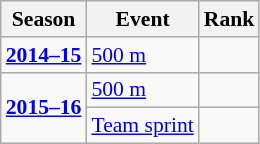<table class="wikitable sortable" style="font-size:90%" style="text-align:center">
<tr>
<th>Season</th>
<th>Event</th>
<th>Rank</th>
</tr>
<tr>
<td><strong><a href='#'>2014–15</a></strong></td>
<td><a href='#'>500 m</a></td>
<td></td>
</tr>
<tr>
<td rowspan=2><strong><a href='#'>2015–16</a></strong></td>
<td><a href='#'>500 m</a></td>
<td></td>
</tr>
<tr>
<td><a href='#'>Team sprint</a></td>
<td></td>
</tr>
</table>
